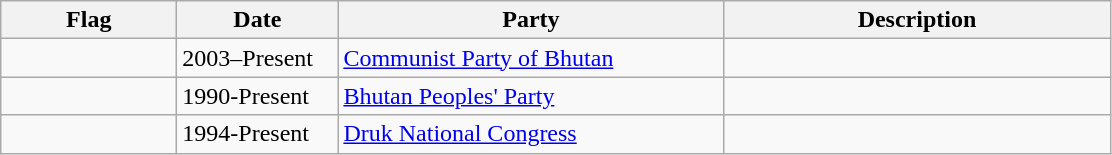<table class="wikitable">
<tr>
<th style="width:110px;">Flag</th>
<th style="width:100px;">Date</th>
<th style="width:250px;">Party</th>
<th style="width:250px;">Description</th>
</tr>
<tr>
<td></td>
<td>2003–Present</td>
<td><a href='#'>Communist Party of Bhutan</a></td>
<td></td>
</tr>
<tr>
<td></td>
<td>1990-Present</td>
<td><a href='#'>Bhutan Peoples' Party</a></td>
<td></td>
</tr>
<tr>
<td></td>
<td>1994-Present</td>
<td><a href='#'>Druk National Congress</a></td>
<td></td>
</tr>
</table>
